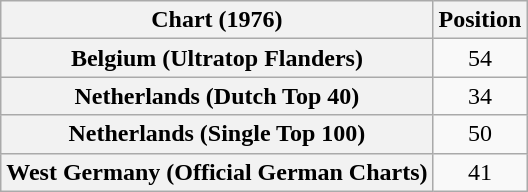<table class="wikitable sortable plainrowheaders" style="text-align:center">
<tr>
<th scope="col">Chart (1976)</th>
<th scope="col">Position</th>
</tr>
<tr>
<th scope="row">Belgium (Ultratop Flanders)</th>
<td>54</td>
</tr>
<tr>
<th scope="row">Netherlands (Dutch Top 40)</th>
<td>34</td>
</tr>
<tr>
<th scope="row">Netherlands (Single Top 100)</th>
<td>50</td>
</tr>
<tr>
<th scope="row">West Germany (Official German Charts)</th>
<td>41</td>
</tr>
</table>
